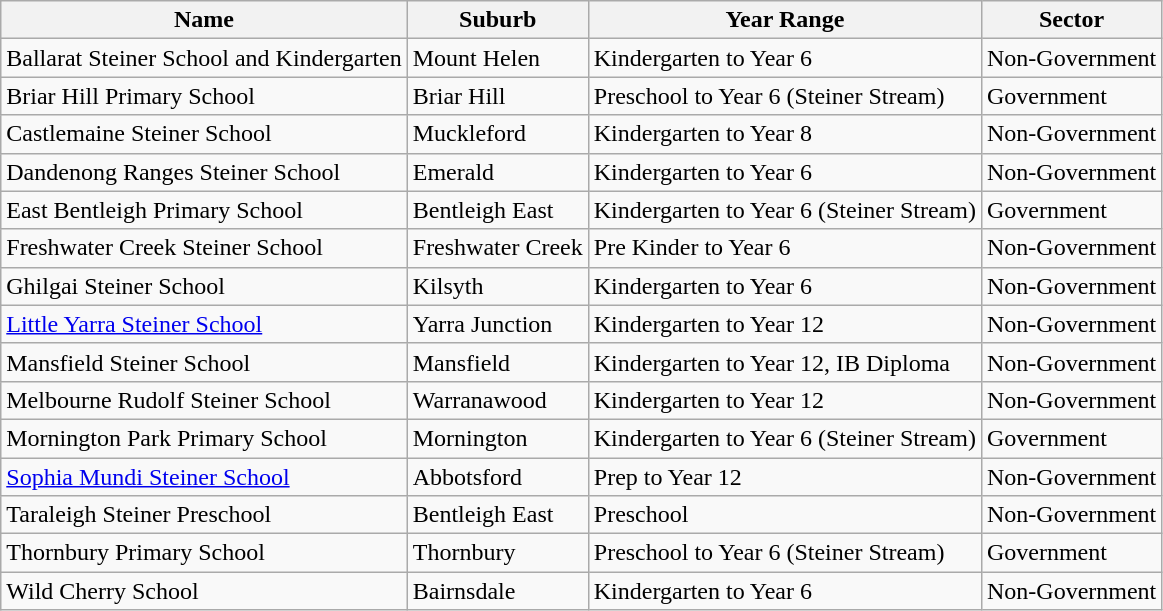<table class="wikitable sortable">
<tr>
<th>Name</th>
<th>Suburb</th>
<th>Year Range</th>
<th>Sector</th>
</tr>
<tr>
<td>Ballarat Steiner School and Kindergarten</td>
<td>Mount Helen</td>
<td>Kindergarten to Year 6</td>
<td>Non-Government</td>
</tr>
<tr>
<td>Briar Hill Primary School</td>
<td>Briar Hill</td>
<td>Preschool to Year 6 (Steiner Stream)</td>
<td>Government</td>
</tr>
<tr>
<td>Castlemaine Steiner School</td>
<td>Muckleford</td>
<td>Kindergarten to Year 8</td>
<td>Non-Government</td>
</tr>
<tr>
<td>Dandenong Ranges Steiner School</td>
<td>Emerald</td>
<td>Kindergarten to Year 6</td>
<td>Non-Government</td>
</tr>
<tr>
<td>East Bentleigh Primary School</td>
<td>Bentleigh East</td>
<td>Kindergarten to Year 6 (Steiner Stream)</td>
<td>Government</td>
</tr>
<tr>
<td>Freshwater Creek Steiner School</td>
<td>Freshwater Creek</td>
<td>Pre Kinder to Year 6</td>
<td>Non-Government</td>
</tr>
<tr>
<td>Ghilgai Steiner School</td>
<td>Kilsyth</td>
<td>Kindergarten to Year 6</td>
<td>Non-Government</td>
</tr>
<tr>
<td><a href='#'>Little Yarra Steiner School</a></td>
<td>Yarra Junction</td>
<td>Kindergarten to Year 12</td>
<td>Non-Government</td>
</tr>
<tr>
<td>Mansfield Steiner School</td>
<td>Mansfield</td>
<td>Kindergarten to Year 12, IB Diploma</td>
<td>Non-Government</td>
</tr>
<tr>
<td>Melbourne Rudolf Steiner School</td>
<td>Warranawood</td>
<td>Kindergarten to Year 12</td>
<td>Non-Government</td>
</tr>
<tr>
<td>Mornington Park Primary School</td>
<td>Mornington</td>
<td>Kindergarten to Year 6 (Steiner Stream)</td>
<td>Government</td>
</tr>
<tr>
<td><a href='#'>Sophia Mundi Steiner School</a></td>
<td>Abbotsford</td>
<td>Prep to Year 12</td>
<td>Non-Government</td>
</tr>
<tr>
<td>Taraleigh Steiner Preschool</td>
<td>Bentleigh East</td>
<td>Preschool</td>
<td>Non-Government</td>
</tr>
<tr>
<td>Thornbury Primary School</td>
<td>Thornbury</td>
<td>Preschool to Year 6 (Steiner Stream)</td>
<td>Government</td>
</tr>
<tr>
<td>Wild Cherry School</td>
<td>Bairnsdale</td>
<td>Kindergarten to Year 6</td>
<td>Non-Government</td>
</tr>
</table>
